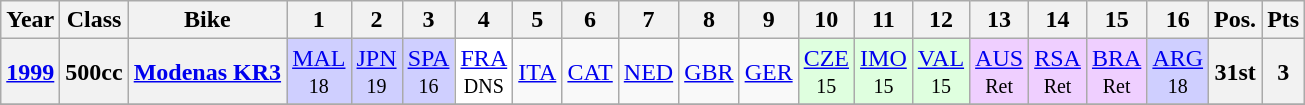<table class="wikitable" style="text-align:center">
<tr>
<th>Year</th>
<th>Class</th>
<th>Bike</th>
<th>1</th>
<th>2</th>
<th>3</th>
<th>4</th>
<th>5</th>
<th>6</th>
<th>7</th>
<th>8</th>
<th>9</th>
<th>10</th>
<th>11</th>
<th>12</th>
<th>13</th>
<th>14</th>
<th>15</th>
<th>16</th>
<th>Pos.</th>
<th>Pts</th>
</tr>
<tr>
<th><a href='#'>1999</a></th>
<th>500cc</th>
<th><a href='#'>Modenas KR3</a></th>
<td style="background:#CFCFFF;"><a href='#'>MAL</a><br><small>18</small></td>
<td style="background:#CFCFFF;"><a href='#'>JPN</a><br><small>19</small></td>
<td style="background:#CFCFFF;"><a href='#'>SPA</a><br><small>16</small></td>
<td style="background:#FFFFFF;"><a href='#'>FRA</a><br><small>DNS</small></td>
<td><a href='#'>ITA</a></td>
<td><a href='#'>CAT</a></td>
<td><a href='#'>NED</a></td>
<td><a href='#'>GBR</a></td>
<td><a href='#'>GER</a></td>
<td style="background:#DFFFDF;"><a href='#'>CZE</a><br><small>15</small></td>
<td style="background:#DFFFDF;"><a href='#'>IMO</a><br><small>15</small></td>
<td style="background:#DFFFDF;"><a href='#'>VAL</a><br><small>15</small></td>
<td style="background:#EFCFFF;"><a href='#'>AUS</a><br><small>Ret</small></td>
<td style="background:#EFCFFF;"><a href='#'>RSA</a><br><small>Ret</small></td>
<td style="background:#EFCFFF;"><a href='#'>BRA</a><br><small>Ret</small></td>
<td style="background:#CFCFFF;"><a href='#'>ARG</a><br><small>18</small></td>
<th>31st</th>
<th>3</th>
</tr>
<tr>
</tr>
</table>
